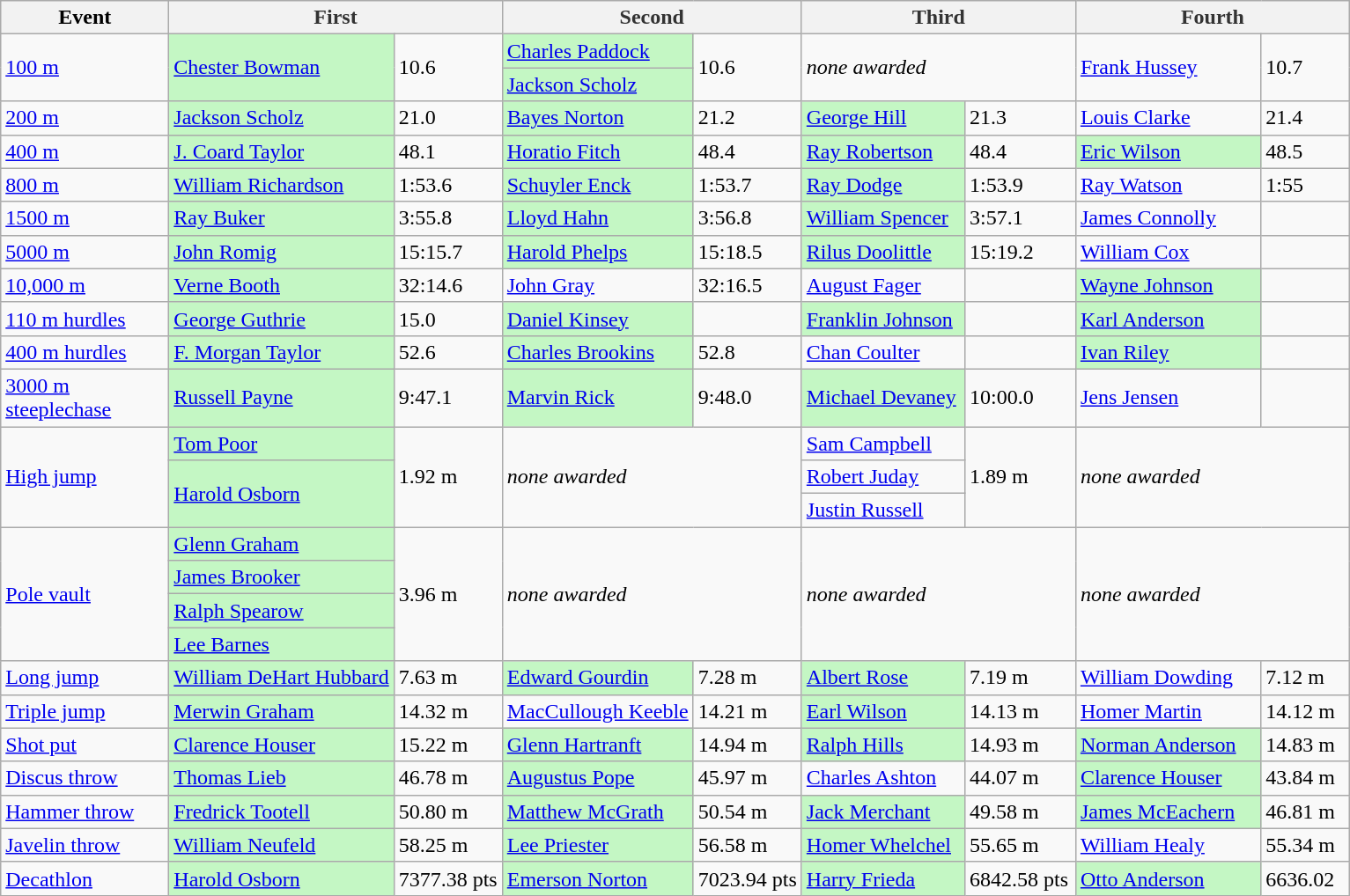<table class="wikitable plainrowheaders" border="1" style="font-size: 100%">
<tr style="text-align: center;">
<th scope="col" colspan=1 style="width: 120px;">Event</th>
<th scope="col" colspan=2 style="width: 200px; color: #333; background: #f2f2f2;">First</th>
<th scope="col" colspan=2 style="width: 200px; color: #333; background: #f2f2f2;">Second</th>
<th scope="col" colspan=2 style="width: 200px; color: #333; background: #f2f2f2;">Third</th>
<th scope="col" colspan=2 style="width: 200px; color: #333; background: #f2f2f2;">Fourth</th>
</tr>
<tr>
<td rowspan=2><a href='#'>100 m</a></td>
<td rowspan=2 bgcolor=C4F7C4><a href='#'>Chester Bowman</a></td>
<td rowspan=2>10.6</td>
<td bgcolor=C4F7C4><a href='#'>Charles Paddock</a></td>
<td rowspan=2>10.6 </td>
<td rowspan=2 colspan=2><em>none awarded</em></td>
<td rowspan=2><a href='#'>Frank Hussey</a></td>
<td rowspan=2>10.7 </td>
</tr>
<tr>
<td rowspan=1 bgcolor=C4F7C4><a href='#'>Jackson Scholz</a></td>
</tr>
<tr>
<td><a href='#'>200 m</a></td>
<td bgcolor=C4F7C4><a href='#'>Jackson Scholz</a></td>
<td>21.0</td>
<td bgcolor=C4F7C4><a href='#'>Bayes Norton</a></td>
<td>21.2 </td>
<td bgcolor=C4F7C4><a href='#'>George Hill</a></td>
<td>21.3 </td>
<td><a href='#'>Louis Clarke</a></td>
<td>21.4 </td>
</tr>
<tr>
<td><a href='#'>400 m</a></td>
<td bgcolor=C4F7C4><a href='#'>J. Coard Taylor</a></td>
<td>48.1</td>
<td bgcolor=C4F7C4><a href='#'>Horatio Fitch</a></td>
<td>48.4 </td>
<td bgcolor=C4F7C4><a href='#'>Ray Robertson</a></td>
<td>48.4 </td>
<td bgcolor=C4F7C4><a href='#'>Eric Wilson</a></td>
<td>48.5 </td>
</tr>
<tr>
<td><a href='#'>800 m</a></td>
<td bgcolor=C4F7C4><a href='#'>William Richardson</a></td>
<td>1:53.6</td>
<td bgcolor=C4F7C4><a href='#'>Schuyler Enck</a></td>
<td>1:53.7 </td>
<td bgcolor=C4F7C4><a href='#'>Ray Dodge</a></td>
<td>1:53.9 </td>
<td><a href='#'>Ray Watson</a></td>
<td>1:55 </td>
</tr>
<tr>
<td><a href='#'>1500 m</a></td>
<td bgcolor=C4F7C4><a href='#'>Ray Buker</a></td>
<td>3:55.8</td>
<td bgcolor=C4F7C4><a href='#'>Lloyd Hahn</a></td>
<td>3:56.8 </td>
<td bgcolor=C4F7C4><a href='#'>William Spencer</a></td>
<td>3:57.1 </td>
<td><a href='#'>James Connolly</a></td>
</tr>
<tr>
<td><a href='#'>5000 m</a></td>
<td bgcolor=C4F7C4><a href='#'>John Romig</a></td>
<td>15:15.7</td>
<td bgcolor=C4F7C4><a href='#'>Harold Phelps</a></td>
<td>15:18.5 </td>
<td bgcolor=C4F7C4><a href='#'>Rilus Doolittle</a></td>
<td>15:19.2 </td>
<td><a href='#'>William Cox</a></td>
<td></td>
</tr>
<tr>
<td><a href='#'>10,000 m</a></td>
<td bgcolor=C4F7C4><a href='#'>Verne Booth</a></td>
<td>32:14.6</td>
<td><a href='#'>John Gray</a></td>
<td>32:16.5 </td>
<td><a href='#'>August Fager</a></td>
<td></td>
<td bgcolor=C4F7C4><a href='#'>Wayne Johnson</a></td>
<td></td>
</tr>
<tr>
<td><a href='#'>110 m hurdles</a></td>
<td bgcolor=C4F7C4><a href='#'>George Guthrie</a></td>
<td>15.0</td>
<td bgcolor=C4F7C4><a href='#'>Daniel Kinsey</a></td>
<td></td>
<td bgcolor=C4F7C4><a href='#'>Franklin Johnson</a></td>
<td></td>
<td bgcolor=C4F7C4><a href='#'>Karl Anderson</a></td>
<td></td>
</tr>
<tr>
<td><a href='#'>400 m hurdles</a></td>
<td bgcolor=C4F7C4><a href='#'>F. Morgan Taylor</a></td>
<td>52.6</td>
<td bgcolor=C4F7C4><a href='#'>Charles Brookins</a></td>
<td>52.8 </td>
<td><a href='#'>Chan Coulter</a></td>
<td></td>
<td bgcolor=C4F7C4><a href='#'>Ivan Riley</a></td>
<td></td>
</tr>
<tr>
<td><a href='#'>3000 m steeplechase</a></td>
<td bgcolor=C4F7C4><a href='#'>Russell Payne</a></td>
<td>9:47.1</td>
<td bgcolor=C4F7C4><a href='#'>Marvin Rick</a></td>
<td>9:48.0 </td>
<td bgcolor=C4F7C4><a href='#'>Michael Devaney</a></td>
<td>10:00.0 </td>
<td><a href='#'>Jens Jensen</a></td>
<td></td>
</tr>
<tr>
<td rowspan=3><a href='#'>High jump</a></td>
<td bgcolor=C4F7C4><a href='#'>Tom Poor</a></td>
<td rowspan=3>1.92 m</td>
<td rowspan=3 colspan=2><em>none awarded</em></td>
<td><a href='#'>Sam Campbell</a></td>
<td rowspan=3>1.89 m</td>
<td rowspan=3 colspan=2><em>none awarded</em></td>
</tr>
<tr>
<td rowspan=2 bgcolor=C4F7C4><a href='#'>Harold Osborn</a></td>
<td><a href='#'>Robert Juday</a></td>
</tr>
<tr>
<td rowspan=1><a href='#'>Justin Russell</a></td>
</tr>
<tr>
<td rowspan=4><a href='#'>Pole vault</a></td>
<td bgcolor=C4F7C4><a href='#'>Glenn Graham</a></td>
<td rowspan=4>3.96 m</td>
<td rowspan=4 colspan=2><em>none awarded</em></td>
<td rowspan=4 colspan=2><em>none awarded</em></td>
<td rowspan=4 colspan=2><em>none awarded</em></td>
</tr>
<tr>
<td bgcolor=C4F7C4><a href='#'>James Brooker</a></td>
</tr>
<tr>
<td bgcolor=C4F7C4><a href='#'>Ralph Spearow</a></td>
</tr>
<tr>
<td rowspan=1 bgcolor=C4F7C4><a href='#'>Lee Barnes</a></td>
</tr>
<tr>
<td><a href='#'>Long jump</a></td>
<td bgcolor=C4F7C4><a href='#'>William DeHart Hubbard</a></td>
<td>7.63 m</td>
<td bgcolor=C4F7C4><a href='#'>Edward Gourdin</a></td>
<td>7.28 m</td>
<td bgcolor=C4F7C4><a href='#'>Albert Rose</a></td>
<td>7.19 m</td>
<td><a href='#'>William Dowding</a></td>
<td>7.12 m</td>
</tr>
<tr>
<td><a href='#'>Triple jump</a></td>
<td bgcolor=C4F7C4><a href='#'>Merwin Graham</a></td>
<td>14.32 m</td>
<td><a href='#'>MacCullough Keeble</a></td>
<td>14.21 m</td>
<td bgcolor=C4F7C4><a href='#'>Earl Wilson</a></td>
<td>14.13 m</td>
<td><a href='#'>Homer Martin</a></td>
<td>14.12 m</td>
</tr>
<tr>
<td><a href='#'>Shot put</a></td>
<td bgcolor=C4F7C4><a href='#'>Clarence Houser</a></td>
<td>15.22 m</td>
<td bgcolor=C4F7C4><a href='#'>Glenn Hartranft</a></td>
<td>14.94 m</td>
<td bgcolor=C4F7C4><a href='#'>Ralph Hills</a></td>
<td>14.93 m</td>
<td bgcolor=C4F7C4><a href='#'>Norman Anderson</a></td>
<td>14.83 m</td>
</tr>
<tr>
<td><a href='#'>Discus throw</a></td>
<td bgcolor=C4F7C4><a href='#'>Thomas Lieb</a></td>
<td>46.78 m</td>
<td bgcolor=C4F7C4><a href='#'>Augustus Pope</a></td>
<td>45.97 m</td>
<td><a href='#'>Charles Ashton</a></td>
<td>44.07 m</td>
<td bgcolor=C4F7C4><a href='#'>Clarence Houser</a></td>
<td>43.84 m</td>
</tr>
<tr>
<td><a href='#'>Hammer throw</a></td>
<td bgcolor=C4F7C4><a href='#'>Fredrick Tootell</a></td>
<td>50.80 m</td>
<td bgcolor=C4F7C4><a href='#'>Matthew McGrath</a></td>
<td>50.54 m</td>
<td bgcolor=C4F7C4><a href='#'>Jack Merchant</a></td>
<td>49.58 m</td>
<td bgcolor=C4F7C4><a href='#'>James McEachern</a></td>
<td>46.81 m</td>
</tr>
<tr>
<td><a href='#'>Javelin throw</a></td>
<td bgcolor=C4F7C4><a href='#'>William Neufeld</a></td>
<td>58.25 m</td>
<td bgcolor=C4F7C4><a href='#'>Lee Priester</a></td>
<td>56.58 m</td>
<td bgcolor=C4F7C4><a href='#'>Homer Whelchel</a></td>
<td>55.65 m</td>
<td><a href='#'>William Healy</a></td>
<td>55.34 m</td>
</tr>
<tr>
<td><a href='#'>Decathlon</a></td>
<td bgcolor=C4F7C4><a href='#'>Harold Osborn</a></td>
<td>7377.38 pts</td>
<td bgcolor=C4F7C4><a href='#'>Emerson Norton</a></td>
<td>7023.94 pts</td>
<td bgcolor=C4F7C4><a href='#'>Harry Frieda</a></td>
<td>6842.58 pts</td>
<td bgcolor=C4F7C4><a href='#'>Otto Anderson</a></td>
<td>6636.02</td>
</tr>
</table>
